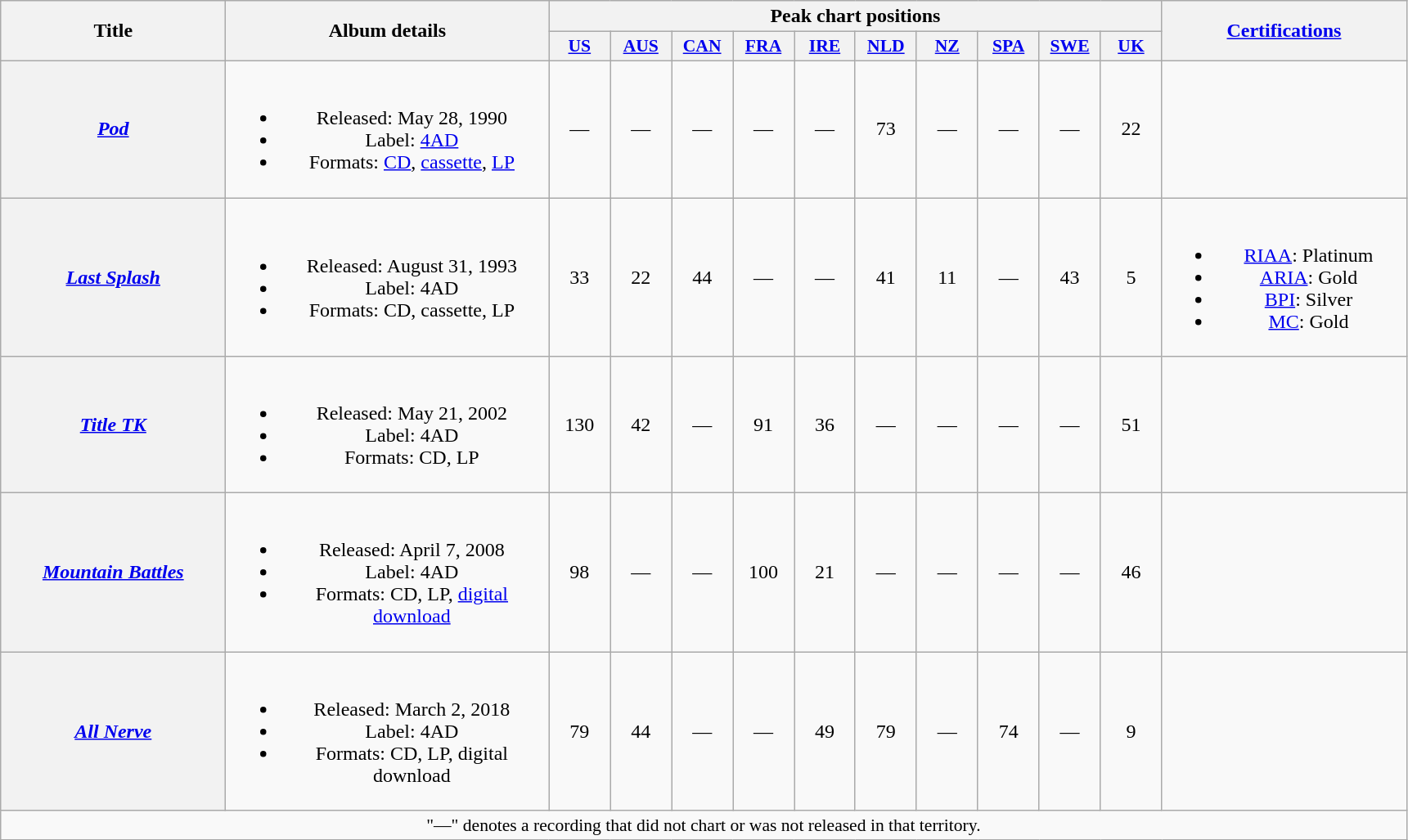<table class="wikitable plainrowheaders" style="text-align:center;">
<tr>
<th scope="col" rowspan="2" style="width:11em;">Title</th>
<th scope="col" rowspan="2" style="width:16em;">Album details</th>
<th scope="col" colspan="10">Peak chart positions</th>
<th scope="col" rowspan="2" style="width:12em;"><a href='#'>Certifications</a></th>
</tr>
<tr>
<th scope="col" style="width:3em;font-size:90%;"><a href='#'>US</a><br></th>
<th scope="col" style="width:3em;font-size:90%;"><a href='#'>AUS</a><br></th>
<th scope="col" style="width:3em;font-size:90%;"><a href='#'>CAN</a><br></th>
<th scope="col" style="width:3em;font-size:90%;"><a href='#'>FRA</a><br></th>
<th scope="col" style="width:3em;font-size:90%;"><a href='#'>IRE</a><br></th>
<th scope="col" style="width:3em;font-size:90%;"><a href='#'>NLD</a><br></th>
<th scope="col" style="width:3em;font-size:90%;"><a href='#'>NZ</a><br></th>
<th scope="col" style="width:3em;font-size:90%;"><a href='#'>SPA</a><br></th>
<th scope="col" style="width:3em;font-size:90%;"><a href='#'>SWE</a><br></th>
<th scope="col" style="width:3em;font-size:90%;"><a href='#'>UK</a><br></th>
</tr>
<tr>
<th scope="row"><em><a href='#'>Pod</a></em></th>
<td><br><ul><li>Released: May 28, 1990</li><li>Label: <a href='#'>4AD</a></li><li>Formats: <a href='#'>CD</a>, <a href='#'>cassette</a>, <a href='#'>LP</a></li></ul></td>
<td>—</td>
<td>—</td>
<td>—</td>
<td>—</td>
<td>—</td>
<td>73</td>
<td>—</td>
<td>—</td>
<td>—</td>
<td>22</td>
<td></td>
</tr>
<tr>
<th scope="row"><em><a href='#'>Last Splash</a></em></th>
<td><br><ul><li>Released: August 31, 1993</li><li>Label: 4AD</li><li>Formats: CD, cassette, LP</li></ul></td>
<td>33</td>
<td>22</td>
<td>44</td>
<td>—</td>
<td>—</td>
<td>41</td>
<td>11</td>
<td>—</td>
<td>43</td>
<td>5</td>
<td><br><ul><li><a href='#'>RIAA</a>: Platinum</li><li><a href='#'>ARIA</a>: Gold</li><li><a href='#'>BPI</a>: Silver</li><li><a href='#'>MC</a>: Gold</li></ul></td>
</tr>
<tr>
<th scope="row"><em><a href='#'>Title TK</a></em></th>
<td><br><ul><li>Released: May 21, 2002</li><li>Label: 4AD</li><li>Formats: CD, LP</li></ul></td>
<td>130</td>
<td>42</td>
<td>—</td>
<td>91</td>
<td>36</td>
<td>—</td>
<td>—</td>
<td>—</td>
<td>—</td>
<td>51</td>
<td></td>
</tr>
<tr>
<th scope="row"><em><a href='#'>Mountain Battles</a></em></th>
<td><br><ul><li>Released: April 7, 2008</li><li>Label: 4AD</li><li>Formats: CD, LP, <a href='#'>digital download</a></li></ul></td>
<td>98</td>
<td>—</td>
<td>—</td>
<td>100</td>
<td>21</td>
<td>—</td>
<td>—</td>
<td>—</td>
<td>—</td>
<td>46</td>
<td></td>
</tr>
<tr>
<th scope="row"><em><a href='#'>All Nerve</a></em></th>
<td><br><ul><li>Released: March 2, 2018</li><li>Label: 4AD</li><li>Formats: CD, LP, digital download</li></ul></td>
<td>79</td>
<td>44</td>
<td>—</td>
<td>—</td>
<td>49</td>
<td>79</td>
<td>—</td>
<td>74</td>
<td>—</td>
<td>9</td>
<td></td>
</tr>
<tr>
<td colspan="13" style="font-size:90%">"—" denotes a recording that did not chart or was not released in that territory.</td>
</tr>
</table>
